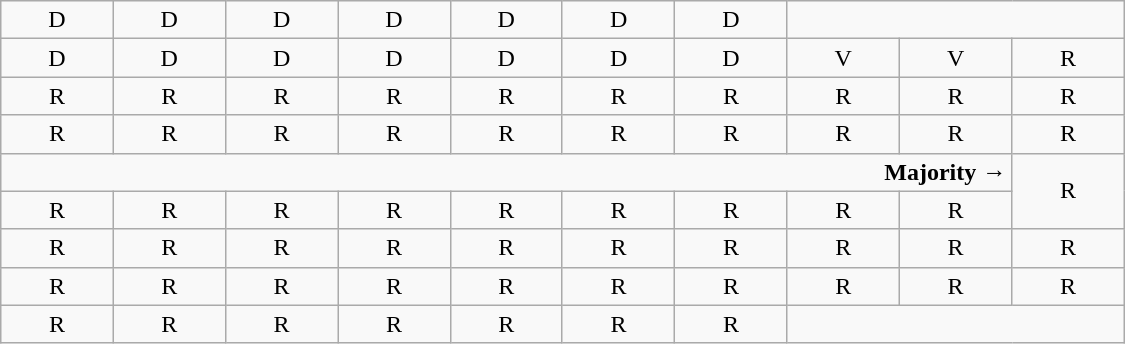<table class="wikitable" style="text-align:center" width=750px>
<tr>
<td>D</td>
<td>D</td>
<td>D</td>
<td>D</td>
<td>D</td>
<td>D</td>
<td>D</td>
<td colspan=3> </td>
</tr>
<tr>
<td width=50px >D<br></td>
<td width=50px >D<br></td>
<td width=50px >D<br></td>
<td width=50px >D<br></td>
<td width=50px >D<br></td>
<td width=50px >D<br></td>
<td width=50px >D<br></td>
<td width=50px >V<br></td>
<td width=50px >V<br></td>
<td width=50px >R<br></td>
</tr>
<tr>
<td>R<br></td>
<td>R<br></td>
<td>R<br></td>
<td>R<br></td>
<td>R<br></td>
<td>R<br></td>
<td>R<br></td>
<td>R<br></td>
<td>R<br></td>
<td>R<br></td>
</tr>
<tr>
<td>R<br></td>
<td>R<br></td>
<td>R<br></td>
<td>R<br></td>
<td>R<br></td>
<td>R</td>
<td>R</td>
<td>R</td>
<td>R</td>
<td>R</td>
</tr>
<tr>
<td colspan=9 align=right><strong>Majority →</strong></td>
<td rowspan=2 >R</td>
</tr>
<tr>
<td>R</td>
<td>R</td>
<td>R</td>
<td>R</td>
<td>R</td>
<td>R</td>
<td>R</td>
<td>R</td>
<td>R</td>
</tr>
<tr>
<td>R</td>
<td>R</td>
<td>R</td>
<td>R</td>
<td>R</td>
<td>R</td>
<td>R</td>
<td>R</td>
<td>R</td>
<td>R</td>
</tr>
<tr>
<td>R</td>
<td>R</td>
<td>R</td>
<td>R</td>
<td>R</td>
<td>R</td>
<td>R</td>
<td>R</td>
<td>R</td>
<td>R</td>
</tr>
<tr>
<td>R</td>
<td>R</td>
<td>R</td>
<td>R</td>
<td>R</td>
<td>R</td>
<td>R</td>
<td colspan=3> </td>
</tr>
</table>
